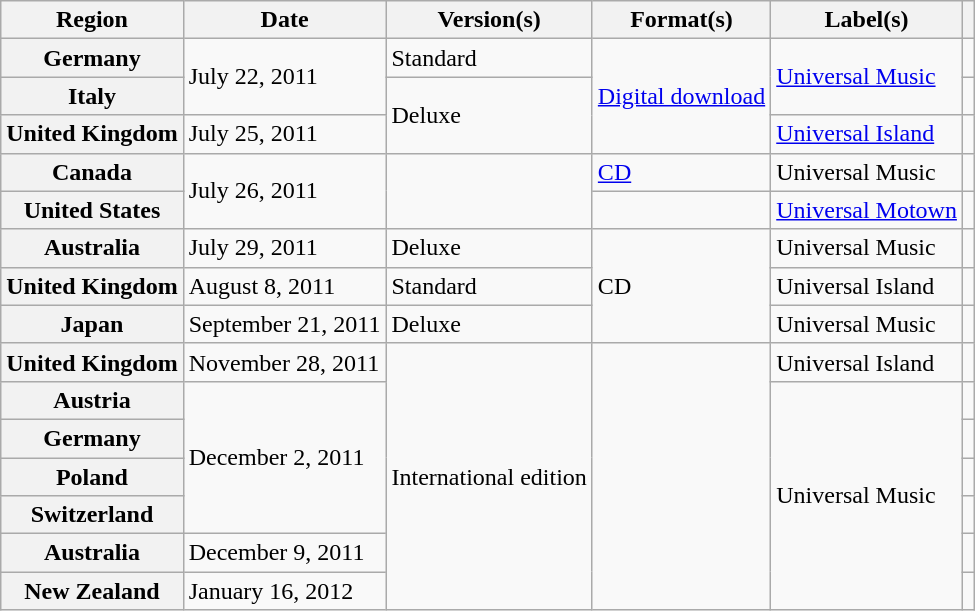<table class="wikitable plainrowheaders">
<tr>
<th scope="col">Region</th>
<th scope="col">Date</th>
<th scope="col">Version(s)</th>
<th scope="col">Format(s)</th>
<th scope="col">Label(s)</th>
<th scope="col"></th>
</tr>
<tr>
<th scope="row">Germany</th>
<td rowspan="2">July 22, 2011</td>
<td>Standard</td>
<td rowspan="3"><a href='#'>Digital download</a></td>
<td rowspan="2"><a href='#'>Universal Music</a></td>
<td align="center"></td>
</tr>
<tr>
<th scope="row">Italy</th>
<td rowspan="2">Deluxe</td>
<td align="center"></td>
</tr>
<tr>
<th scope="row">United Kingdom</th>
<td>July 25, 2011</td>
<td><a href='#'>Universal Island</a></td>
<td align="center"></td>
</tr>
<tr>
<th scope="row">Canada</th>
<td rowspan="2">July 26, 2011</td>
<td rowspan="2"></td>
<td><a href='#'>CD</a></td>
<td>Universal Music</td>
<td align="center"></td>
</tr>
<tr>
<th scope="row">United States</th>
<td></td>
<td><a href='#'>Universal Motown</a></td>
<td align="center"></td>
</tr>
<tr>
<th scope="row">Australia</th>
<td>July 29, 2011</td>
<td>Deluxe</td>
<td rowspan="3">CD</td>
<td>Universal Music</td>
<td align="center"></td>
</tr>
<tr>
<th scope="row">United Kingdom</th>
<td>August 8, 2011</td>
<td>Standard</td>
<td>Universal Island</td>
<td align="center"></td>
</tr>
<tr>
<th scope="row">Japan</th>
<td>September 21, 2011</td>
<td>Deluxe</td>
<td>Universal Music</td>
<td align="center"></td>
</tr>
<tr>
<th scope="row">United Kingdom</th>
<td>November 28, 2011</td>
<td rowspan="7">International edition</td>
<td rowspan="7"></td>
<td>Universal Island</td>
<td align="center"></td>
</tr>
<tr>
<th scope="row">Austria</th>
<td rowspan="4">December 2, 2011</td>
<td rowspan="6">Universal Music</td>
<td align="center"></td>
</tr>
<tr>
<th scope="row">Germany</th>
<td align="center"></td>
</tr>
<tr>
<th scope="row">Poland</th>
<td align="center"></td>
</tr>
<tr>
<th scope="row">Switzerland</th>
<td align="center"></td>
</tr>
<tr>
<th scope="row">Australia</th>
<td>December 9, 2011</td>
<td align="center"></td>
</tr>
<tr>
<th scope="row">New Zealand</th>
<td>January 16, 2012</td>
<td align="center"></td>
</tr>
</table>
